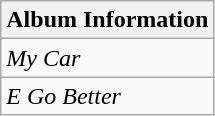<table class="wikitable">
<tr>
<th align="left">Album Information</th>
</tr>
<tr>
<td align="left"><em>My Car </em></td>
</tr>
<tr>
<td align="left"><em>E Go Better</em></td>
</tr>
</table>
